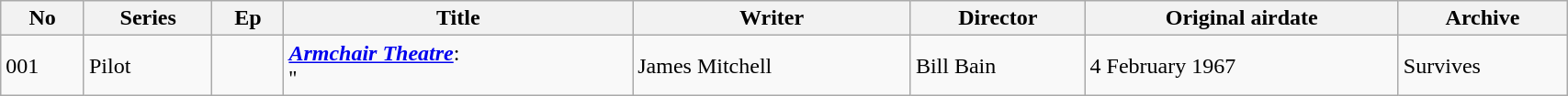<table class="wikitable sortable" style="width:90%;">
<tr>
<th scope="col">No</th>
<th scope="col">Series</th>
<th scope="col">Ep</th>
<th scope="col">Title</th>
<th scope="col">Writer</th>
<th scope="col">Director</th>
<th scope="col">Original airdate</th>
<th scope="col">Archive</th>
</tr>
<tr>
<td>001</td>
<td>Pilot</td>
<td></td>
<td><strong><em><a href='#'>Armchair Theatre</a></em></strong>:<br> ''</td>
<td>James Mitchell</td>
<td>Bill Bain</td>
<td>4 February 1967</td>
<td>Survives</td>
</tr>
</table>
